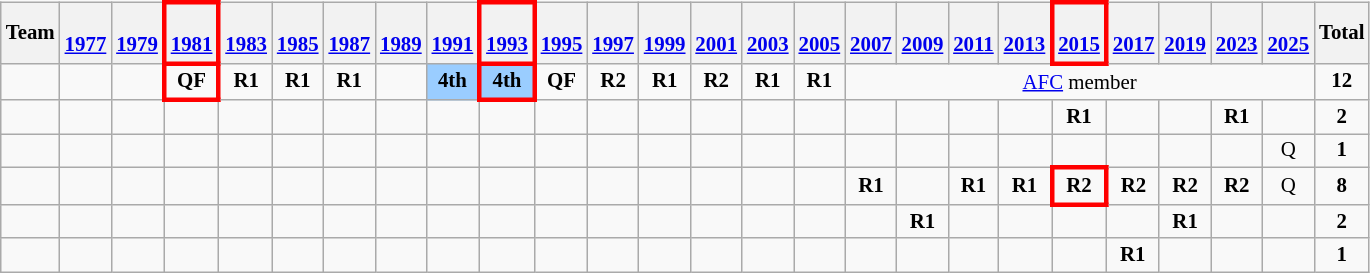<table class="wikitable" style="text-align:center; font-size:87%">
<tr>
<th>Team</th>
<th><br><a href='#'>1977</a></th>
<th><br><a href='#'>1979</a></th>
<th style="border:3px solid red"><br><a href='#'>1981</a></th>
<th><br><a href='#'>1983</a></th>
<th><br><a href='#'>1985</a></th>
<th><br><a href='#'>1987</a></th>
<th><br><a href='#'>1989</a></th>
<th><br><a href='#'>1991</a></th>
<th style="border:3px solid red"><br><a href='#'>1993</a></th>
<th><br><a href='#'>1995</a></th>
<th><br><a href='#'>1997</a></th>
<th><br><a href='#'>1999</a></th>
<th><br><a href='#'>2001</a></th>
<th><br><a href='#'>2003</a></th>
<th><br><a href='#'>2005</a></th>
<th><br><a href='#'>2007</a></th>
<th><br><a href='#'>2009</a></th>
<th><br><a href='#'>2011</a></th>
<th><br><a href='#'>2013</a></th>
<th style="border:3px solid red"><br><a href='#'>2015</a></th>
<th><br><a href='#'>2017</a></th>
<th><br><a href='#'>2019</a></th>
<th><br><a href='#'>2023</a></th>
<th><br><a href='#'>2025</a></th>
<th>Total</th>
</tr>
<tr>
<td align=left></td>
<td></td>
<td></td>
<td style="border: 3px solid red"><strong>QF</strong></td>
<td><strong>R1</strong></td>
<td><strong>R1</strong></td>
<td><strong>R1</strong></td>
<td></td>
<td bgcolor="#9acdff"><strong>4th</strong></td>
<td style="border: 3px solid red" bgcolor="#9acdff"><strong>4th</strong></td>
<td><strong>QF</strong></td>
<td><strong>R2</strong></td>
<td><strong>R1</strong></td>
<td><strong>R2</strong></td>
<td><strong>R1</strong></td>
<td><strong>R1</strong></td>
<td colspan="9"><a href='#'>AFC</a> member</td>
<td><strong>12</strong></td>
</tr>
<tr>
<td align=left></td>
<td></td>
<td></td>
<td></td>
<td></td>
<td></td>
<td></td>
<td></td>
<td></td>
<td></td>
<td></td>
<td></td>
<td></td>
<td></td>
<td></td>
<td></td>
<td></td>
<td></td>
<td></td>
<td></td>
<td><strong>R1</strong></td>
<td></td>
<td></td>
<td><strong>R1</strong></td>
<td></td>
<td><strong>2</strong></td>
</tr>
<tr>
<td align=left></td>
<td></td>
<td></td>
<td></td>
<td></td>
<td></td>
<td></td>
<td></td>
<td></td>
<td></td>
<td></td>
<td></td>
<td></td>
<td></td>
<td></td>
<td></td>
<td></td>
<td></td>
<td></td>
<td></td>
<td></td>
<td></td>
<td></td>
<td></td>
<td>Q</td>
<td><strong>1</strong></td>
</tr>
<tr>
<td align=left></td>
<td></td>
<td></td>
<td></td>
<td></td>
<td></td>
<td></td>
<td></td>
<td></td>
<td></td>
<td></td>
<td></td>
<td></td>
<td></td>
<td></td>
<td></td>
<td><strong>R1</strong></td>
<td></td>
<td><strong>R1</strong></td>
<td><strong>R1</strong></td>
<td style="border: 3px solid red"><strong>R2</strong></td>
<td><strong>R2</strong></td>
<td><strong>R2</strong></td>
<td><strong>R2</strong></td>
<td>Q</td>
<td><strong>8</strong></td>
</tr>
<tr>
<td align=left></td>
<td></td>
<td></td>
<td></td>
<td></td>
<td></td>
<td></td>
<td></td>
<td></td>
<td></td>
<td></td>
<td></td>
<td></td>
<td></td>
<td></td>
<td></td>
<td></td>
<td><strong>R1</strong></td>
<td></td>
<td></td>
<td></td>
<td></td>
<td><strong>R1</strong></td>
<td></td>
<td></td>
<td><strong>2</strong></td>
</tr>
<tr>
<td align=left></td>
<td></td>
<td></td>
<td></td>
<td></td>
<td></td>
<td></td>
<td></td>
<td></td>
<td></td>
<td></td>
<td></td>
<td></td>
<td></td>
<td></td>
<td></td>
<td></td>
<td></td>
<td></td>
<td></td>
<td></td>
<td><strong>R1</strong></td>
<td></td>
<td></td>
<td></td>
<td><strong>1</strong></td>
</tr>
</table>
